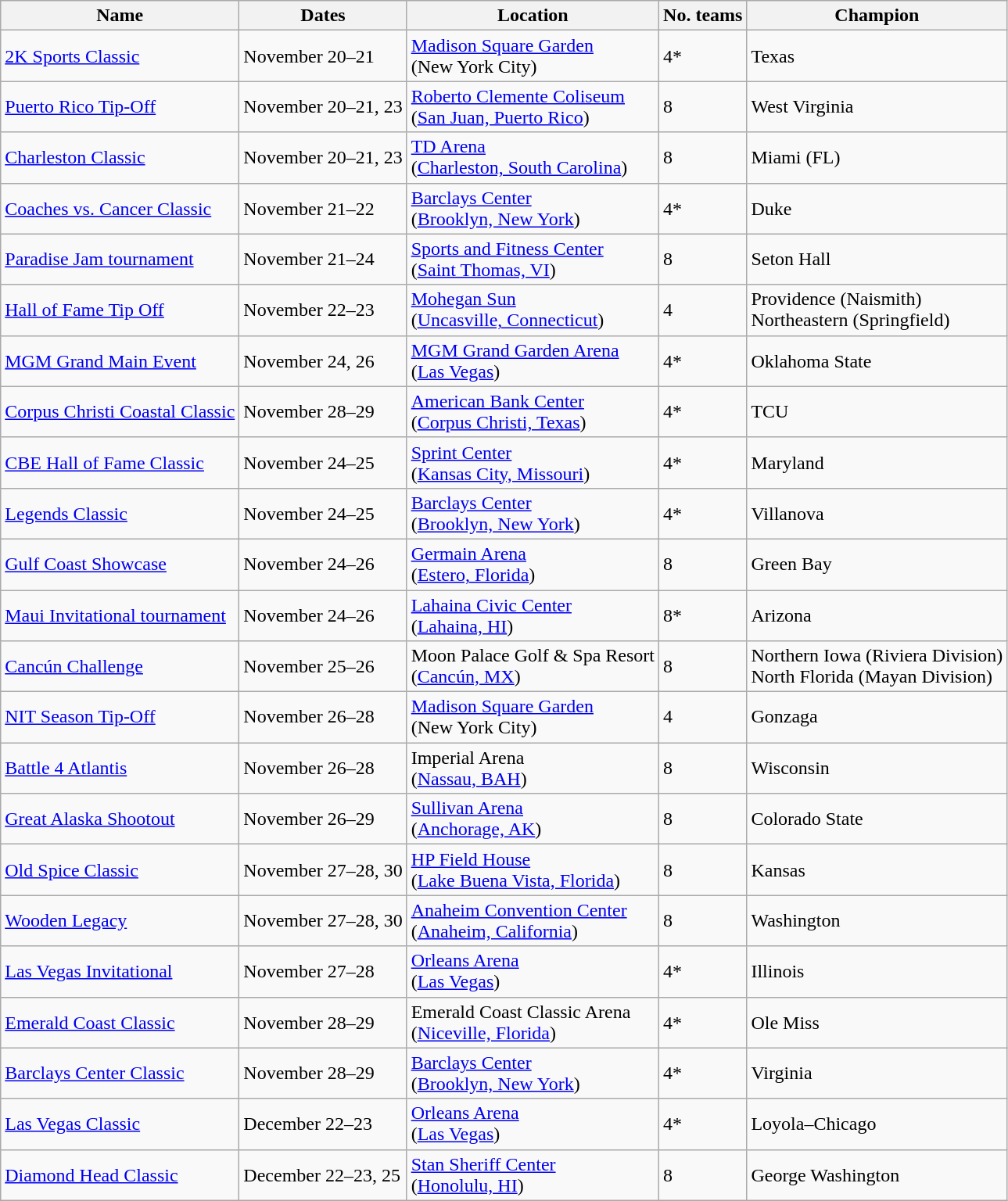<table class="wikitable">
<tr>
<th>Name</th>
<th>Dates</th>
<th>Location</th>
<th>No. teams</th>
<th>Champion</th>
</tr>
<tr>
<td><a href='#'>2K Sports Classic</a></td>
<td>November 20–21</td>
<td><a href='#'>Madison Square Garden</a> <br> (New York City)</td>
<td>4*</td>
<td>Texas</td>
</tr>
<tr>
<td><a href='#'>Puerto Rico Tip-Off</a></td>
<td>November 20–21, 23</td>
<td><a href='#'>Roberto Clemente Coliseum</a> <br> (<a href='#'>San Juan, Puerto Rico</a>)</td>
<td>8</td>
<td>West Virginia</td>
</tr>
<tr>
<td><a href='#'>Charleston Classic</a></td>
<td>November 20–21, 23</td>
<td><a href='#'>TD Arena</a> <br> (<a href='#'>Charleston, South Carolina</a>)</td>
<td>8</td>
<td>Miami (FL)</td>
</tr>
<tr>
<td><a href='#'>Coaches vs. Cancer Classic</a></td>
<td>November 21–22</td>
<td><a href='#'>Barclays Center</a> <br> (<a href='#'>Brooklyn, New York</a>)</td>
<td>4*</td>
<td>Duke</td>
</tr>
<tr>
<td><a href='#'>Paradise Jam tournament</a></td>
<td>November 21–24</td>
<td><a href='#'>Sports and Fitness Center</a> <br> (<a href='#'>Saint Thomas, VI</a>)</td>
<td>8</td>
<td>Seton Hall</td>
</tr>
<tr>
<td><a href='#'>Hall of Fame Tip Off</a></td>
<td>November 22–23</td>
<td><a href='#'>Mohegan Sun</a> <br> (<a href='#'>Uncasville, Connecticut</a>)</td>
<td>4</td>
<td>Providence (Naismith)<br>Northeastern (Springfield)</td>
</tr>
<tr>
<td><a href='#'>MGM Grand Main Event</a></td>
<td>November 24, 26</td>
<td><a href='#'>MGM Grand Garden Arena</a> <br> (<a href='#'>Las Vegas</a>)</td>
<td>4*</td>
<td>Oklahoma State</td>
</tr>
<tr>
<td><a href='#'>Corpus Christi Coastal Classic</a></td>
<td>November 28–29</td>
<td><a href='#'>American Bank Center</a> <br> (<a href='#'>Corpus Christi, Texas</a>)</td>
<td>4*</td>
<td>TCU</td>
</tr>
<tr>
<td><a href='#'>CBE Hall of Fame Classic</a></td>
<td>November 24–25</td>
<td><a href='#'>Sprint Center</a> <br> (<a href='#'>Kansas City, Missouri</a>)</td>
<td>4*</td>
<td>Maryland</td>
</tr>
<tr>
<td><a href='#'>Legends Classic</a></td>
<td>November 24–25</td>
<td><a href='#'>Barclays Center</a> <br> (<a href='#'>Brooklyn, New York</a>)</td>
<td>4*</td>
<td>Villanova</td>
</tr>
<tr>
<td><a href='#'>Gulf Coast Showcase</a></td>
<td>November 24–26</td>
<td><a href='#'>Germain Arena</a> <br> (<a href='#'>Estero, Florida</a>)</td>
<td>8</td>
<td>Green Bay</td>
</tr>
<tr>
<td><a href='#'>Maui Invitational tournament</a></td>
<td>November 24–26</td>
<td><a href='#'>Lahaina Civic Center</a> <br> (<a href='#'>Lahaina, HI</a>)</td>
<td>8*</td>
<td>Arizona</td>
</tr>
<tr>
<td><a href='#'>Cancún Challenge</a></td>
<td>November 25–26</td>
<td>Moon Palace Golf & Spa Resort <br> (<a href='#'>Cancún, MX</a>)</td>
<td>8</td>
<td>Northern Iowa (Riviera Division) <br> North Florida (Mayan Division)</td>
</tr>
<tr>
<td><a href='#'>NIT Season Tip-Off</a></td>
<td>November 26–28</td>
<td><a href='#'>Madison Square Garden</a> <br> (New York City)</td>
<td>4</td>
<td>Gonzaga</td>
</tr>
<tr>
<td><a href='#'>Battle 4 Atlantis</a></td>
<td>November 26–28</td>
<td>Imperial Arena <br> (<a href='#'>Nassau, BAH</a>)</td>
<td>8</td>
<td>Wisconsin</td>
</tr>
<tr>
<td><a href='#'>Great Alaska Shootout</a></td>
<td>November 26–29</td>
<td><a href='#'>Sullivan Arena</a> <br> (<a href='#'>Anchorage, AK</a>)</td>
<td>8</td>
<td>Colorado State</td>
</tr>
<tr>
<td><a href='#'>Old Spice Classic</a></td>
<td>November 27–28, 30</td>
<td><a href='#'>HP Field House</a> <br> (<a href='#'>Lake Buena Vista, Florida</a>)</td>
<td>8</td>
<td>Kansas</td>
</tr>
<tr>
<td><a href='#'>Wooden Legacy</a></td>
<td>November 27–28, 30</td>
<td><a href='#'>Anaheim Convention Center</a> <br> (<a href='#'>Anaheim, California</a>)</td>
<td>8</td>
<td>Washington</td>
</tr>
<tr>
<td><a href='#'>Las Vegas Invitational</a></td>
<td>November 27–28</td>
<td><a href='#'>Orleans Arena</a> <br> (<a href='#'>Las Vegas</a>)</td>
<td>4*</td>
<td>Illinois</td>
</tr>
<tr>
<td><a href='#'>Emerald Coast Classic</a></td>
<td>November 28–29</td>
<td>Emerald Coast Classic Arena <br> (<a href='#'>Niceville, Florida</a>)</td>
<td>4*</td>
<td>Ole Miss</td>
</tr>
<tr>
<td><a href='#'>Barclays Center Classic</a></td>
<td>November 28–29</td>
<td><a href='#'>Barclays Center</a> <br> (<a href='#'>Brooklyn, New York</a>)</td>
<td>4*</td>
<td>Virginia</td>
</tr>
<tr>
<td><a href='#'>Las Vegas Classic</a></td>
<td>December 22–23</td>
<td><a href='#'>Orleans Arena</a> <br> (<a href='#'>Las Vegas</a>)</td>
<td>4*</td>
<td>Loyola–Chicago</td>
</tr>
<tr>
<td><a href='#'>Diamond Head Classic</a></td>
<td>December 22–23, 25</td>
<td><a href='#'>Stan Sheriff Center</a> <br> (<a href='#'>Honolulu, HI</a>)</td>
<td>8</td>
<td>George Washington</td>
</tr>
</table>
